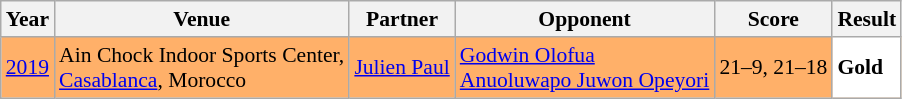<table class="sortable wikitable" style="font-size: 90%;">
<tr>
<th>Year</th>
<th>Venue</th>
<th>Partner</th>
<th>Opponent</th>
<th>Score</th>
<th>Result</th>
</tr>
<tr style="background:#FFB069">
<td align="center"><a href='#'>2019</a></td>
<td align="left">Ain Chock Indoor Sports Center,<br><a href='#'>Casablanca</a>, Morocco</td>
<td align="left"> <a href='#'>Julien Paul</a></td>
<td align="left"> <a href='#'>Godwin Olofua</a><br> <a href='#'>Anuoluwapo Juwon Opeyori</a></td>
<td align="left">21–9, 21–18</td>
<td style="text-align:left; background:white"> <strong>Gold</strong></td>
</tr>
</table>
